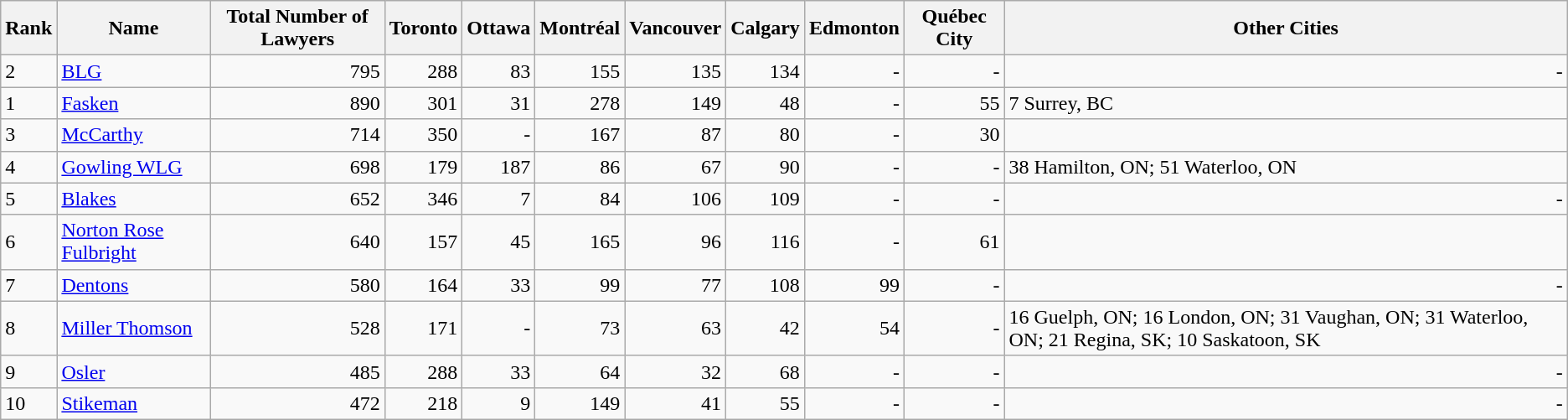<table class="wikitable sortable">
<tr>
<th data-sort-type="number">Rank</th>
<th>Name</th>
<th>Total Number of Lawyers</th>
<th>Toronto</th>
<th>Ottawa</th>
<th>Montréal</th>
<th>Vancouver</th>
<th>Calgary</th>
<th>Edmonton</th>
<th>Québec City</th>
<th>Other Cities</th>
</tr>
<tr>
<td>2</td>
<td><a href='#'>BLG</a></td>
<td align="right">795</td>
<td align="right">288</td>
<td align="right">83</td>
<td align="right">155</td>
<td align="right">135</td>
<td align="right">134</td>
<td align="right">-</td>
<td align="right">-</td>
<td align="right">-</td>
</tr>
<tr>
<td>1</td>
<td><a href='#'>Fasken</a></td>
<td align="right">890</td>
<td align="right">301</td>
<td align="right">31</td>
<td align="right">278</td>
<td align="right">149</td>
<td align="right">48</td>
<td align="right">-</td>
<td align="right">55</td>
<td>7 Surrey, BC</td>
</tr>
<tr>
<td>3</td>
<td><a href='#'>McCarthy</a></td>
<td align="right">714</td>
<td align="right">350</td>
<td align="right">-</td>
<td align="right">167</td>
<td align="right">87</td>
<td align="right">80</td>
<td align="right">-</td>
<td align="right">30</td>
<td></td>
</tr>
<tr>
<td>4</td>
<td><a href='#'>Gowling WLG</a></td>
<td align="right">698</td>
<td align="right">179</td>
<td align="right">187</td>
<td align="right">86</td>
<td align="right">67</td>
<td align="right">90</td>
<td align="right">-</td>
<td align="right">-</td>
<td>38 Hamilton, ON; 51 Waterloo, ON</td>
</tr>
<tr>
<td>5</td>
<td><a href='#'>Blakes</a></td>
<td align="right">652</td>
<td align="right">346</td>
<td align="right">7</td>
<td align="right">84</td>
<td align="right">106</td>
<td align="right">109</td>
<td align="right">-</td>
<td align="right">-</td>
<td align="right">-</td>
</tr>
<tr>
<td>6</td>
<td><a href='#'>Norton Rose Fulbright</a></td>
<td align="right">640</td>
<td align="right">157</td>
<td align="right">45</td>
<td align="right">165</td>
<td align="right">96</td>
<td align="right">116</td>
<td align="right">-</td>
<td align="right">61</td>
<td></td>
</tr>
<tr>
<td>7</td>
<td><a href='#'>Dentons</a></td>
<td align="right">580</td>
<td align="right">164</td>
<td align="right">33</td>
<td align="right">99</td>
<td align="right">77</td>
<td align="right">108</td>
<td align="right">99</td>
<td align="right">-</td>
<td align="right">-</td>
</tr>
<tr>
<td>8</td>
<td><a href='#'>Miller Thomson</a></td>
<td align="right">528</td>
<td align="right">171</td>
<td align="right">-</td>
<td align="right">73</td>
<td align="right">63</td>
<td align="right">42</td>
<td align="right">54</td>
<td align="right">-</td>
<td>16 Guelph, ON; 16 London, ON; 31 Vaughan, ON; 31 Waterloo, ON; 21 Regina, SK; 10 Saskatoon, SK</td>
</tr>
<tr>
<td>9</td>
<td><a href='#'>Osler</a></td>
<td align="right">485</td>
<td align="right">288</td>
<td align="right">33</td>
<td align="right">64</td>
<td align="right">32</td>
<td align="right">68</td>
<td align="right">-</td>
<td align="right">-</td>
<td align="right">-</td>
</tr>
<tr>
<td>10</td>
<td><a href='#'>Stikeman</a></td>
<td align="right">472</td>
<td align="right">218</td>
<td align="right">9</td>
<td align="right">149</td>
<td align="right">41</td>
<td align="right">55</td>
<td align="right">-</td>
<td align="right">-</td>
<td align="right">-</td>
</tr>
</table>
